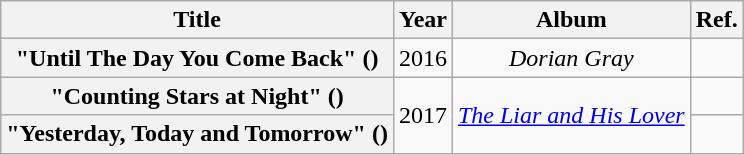<table class="wikitable plainrowheaders" style="text-align:center;">
<tr>
<th scope="col">Title</th>
<th scope="col">Year</th>
<th scope="col">Album</th>
<th scope="col">Ref.</th>
</tr>
<tr>
<th scope="row">"Until The Day You Come Back" ()</th>
<td>2016</td>
<td><em>Dorian Gray</em></td>
<td></td>
</tr>
<tr>
<th scope="row">"Counting Stars at Night" ()</th>
<td rowspan="2">2017</td>
<td rowspan="2"><a href='#'><em>The Liar and His Lover</em></a></td>
<td></td>
</tr>
<tr>
<th scope="row">"Yesterday, Today and Tomorrow" ()</th>
<td></td>
</tr>
</table>
